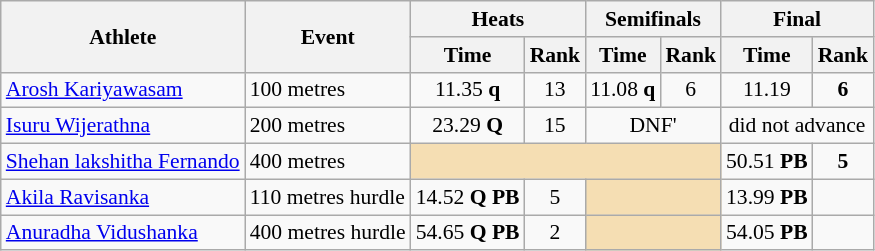<table class=wikitable style="font-size:90%;">
<tr>
<th rowspan="2">Athlete</th>
<th rowspan="2">Event</th>
<th colspan="2">Heats</th>
<th colspan="2">Semifinals</th>
<th colspan="2">Final</th>
</tr>
<tr>
<th>Time</th>
<th>Rank</th>
<th>Time</th>
<th>Rank</th>
<th>Time</th>
<th>Rank</th>
</tr>
<tr style="border-top: single;">
<td><a href='#'>Arosh Kariyawasam</a></td>
<td>100 metres</td>
<td align=center>11.35 <strong>q</strong></td>
<td align=center>13</td>
<td align=center>11.08 <strong>q</strong></td>
<td align=center>6</td>
<td align=center>11.19</td>
<td align=center><strong>6</strong></td>
</tr>
<tr style="border-top: single;">
<td><a href='#'>Isuru Wijerathna</a></td>
<td>200 metres</td>
<td align=center>23.29 <strong>Q</strong></td>
<td align=center>15</td>
<td align=center colspan= 2>DNF'</td>
<td align=center colspan= 2>did not advance</td>
</tr>
<tr style="border-top: single;">
<td><a href='#'>Shehan lakshitha Fernando</a></td>
<td>400 metres</td>
<td colspan= 4 bgcolor="wheat"></td>
<td align=center>50.51 <strong>PB</strong></td>
<td align=center><strong>5</strong></td>
</tr>
<tr style="border-top: single;">
<td><a href='#'>Akila Ravisanka</a></td>
<td>110 metres hurdle</td>
<td align=center>14.52 <strong>Q</strong> <strong>PB</strong></td>
<td align=center>5</td>
<td colspan= 2 bgcolor="wheat"></td>
<td align=center>13.99 <strong>PB</strong></td>
<td align=center></td>
</tr>
<tr style="border-top: single;">
<td><a href='#'>Anuradha Vidushanka</a></td>
<td>400 metres hurdle</td>
<td align=center>54.65 <strong>Q</strong> <strong>PB</strong></td>
<td align=center>2</td>
<td colspan= 2 bgcolor="wheat"></td>
<td align=center>54.05 <strong>PB</strong></td>
<td align=center></td>
</tr>
</table>
